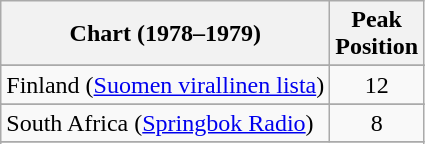<table class="wikitable sortable">
<tr>
<th>Chart (1978–1979)</th>
<th>Peak<br>Position</th>
</tr>
<tr>
</tr>
<tr>
</tr>
<tr>
<td>Finland (<a href='#'>Suomen virallinen lista</a>)</td>
<td style="text-align:center;">12</td>
</tr>
<tr>
</tr>
<tr>
</tr>
<tr>
</tr>
<tr>
</tr>
<tr>
</tr>
<tr>
<td>South Africa (<a href='#'>Springbok Radio</a>)</td>
<td align="center">8</td>
</tr>
<tr>
</tr>
<tr>
</tr>
<tr>
</tr>
</table>
